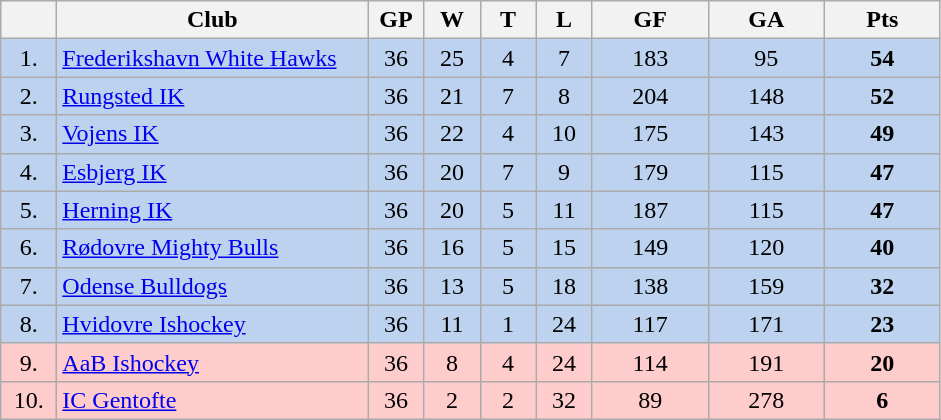<table class="wikitable">
<tr>
<th width="30"></th>
<th width="200">Club</th>
<th width="30">GP</th>
<th width="30">W</th>
<th width="30">T</th>
<th width="30">L</th>
<th width="70">GF</th>
<th width="70">GA</th>
<th width="70">Pts</th>
</tr>
<tr bgcolor="#BCD2EE" align="center">
<td>1.</td>
<td align="left"><a href='#'>Frederikshavn White Hawks</a></td>
<td>36</td>
<td>25</td>
<td>4</td>
<td>7</td>
<td>183</td>
<td>95</td>
<td><strong>54</strong></td>
</tr>
<tr bgcolor="#BCD2EE" align="center">
<td>2.</td>
<td align="left"><a href='#'>Rungsted IK</a></td>
<td>36</td>
<td>21</td>
<td>7</td>
<td>8</td>
<td>204</td>
<td>148</td>
<td><strong>52</strong></td>
</tr>
<tr bgcolor="#BCD2EE" align="center">
<td>3.</td>
<td align="left"><a href='#'>Vojens IK</a></td>
<td>36</td>
<td>22</td>
<td>4</td>
<td>10</td>
<td>175</td>
<td>143</td>
<td><strong>49</strong></td>
</tr>
<tr bgcolor="#BCD2EE" align="center">
<td>4.</td>
<td align="left"><a href='#'>Esbjerg IK</a></td>
<td>36</td>
<td>20</td>
<td>7</td>
<td>9</td>
<td>179</td>
<td>115</td>
<td><strong>47</strong></td>
</tr>
<tr bgcolor="#BCD2EE" align="center">
<td>5.</td>
<td align="left"><a href='#'>Herning IK</a></td>
<td>36</td>
<td>20</td>
<td>5</td>
<td>11</td>
<td>187</td>
<td>115</td>
<td><strong>47</strong></td>
</tr>
<tr bgcolor="#BCD2EE" align="center">
<td>6.</td>
<td align="left"><a href='#'>Rødovre Mighty Bulls</a></td>
<td>36</td>
<td>16</td>
<td>5</td>
<td>15</td>
<td>149</td>
<td>120</td>
<td><strong>40</strong></td>
</tr>
<tr bgcolor="#BCD2EE" align="center">
<td>7.</td>
<td align="left"><a href='#'>Odense Bulldogs</a></td>
<td>36</td>
<td>13</td>
<td>5</td>
<td>18</td>
<td>138</td>
<td>159</td>
<td><strong>32</strong></td>
</tr>
<tr bgcolor="#BCD2EE" align="center">
<td>8.</td>
<td align="left"><a href='#'>Hvidovre Ishockey</a></td>
<td>36</td>
<td>11</td>
<td>1</td>
<td>24</td>
<td>117</td>
<td>171</td>
<td><strong>23</strong></td>
</tr>
<tr bgcolor="#FFCCCC" align="center">
<td>9.</td>
<td align="left"><a href='#'>AaB Ishockey</a></td>
<td>36</td>
<td>8</td>
<td>4</td>
<td>24</td>
<td>114</td>
<td>191</td>
<td><strong>20</strong></td>
</tr>
<tr bgcolor="#FFCCCC" align="center">
<td>10.</td>
<td align="left"><a href='#'>IC Gentofte</a></td>
<td>36</td>
<td>2</td>
<td>2</td>
<td>32</td>
<td>89</td>
<td>278</td>
<td><strong>6</strong></td>
</tr>
</table>
